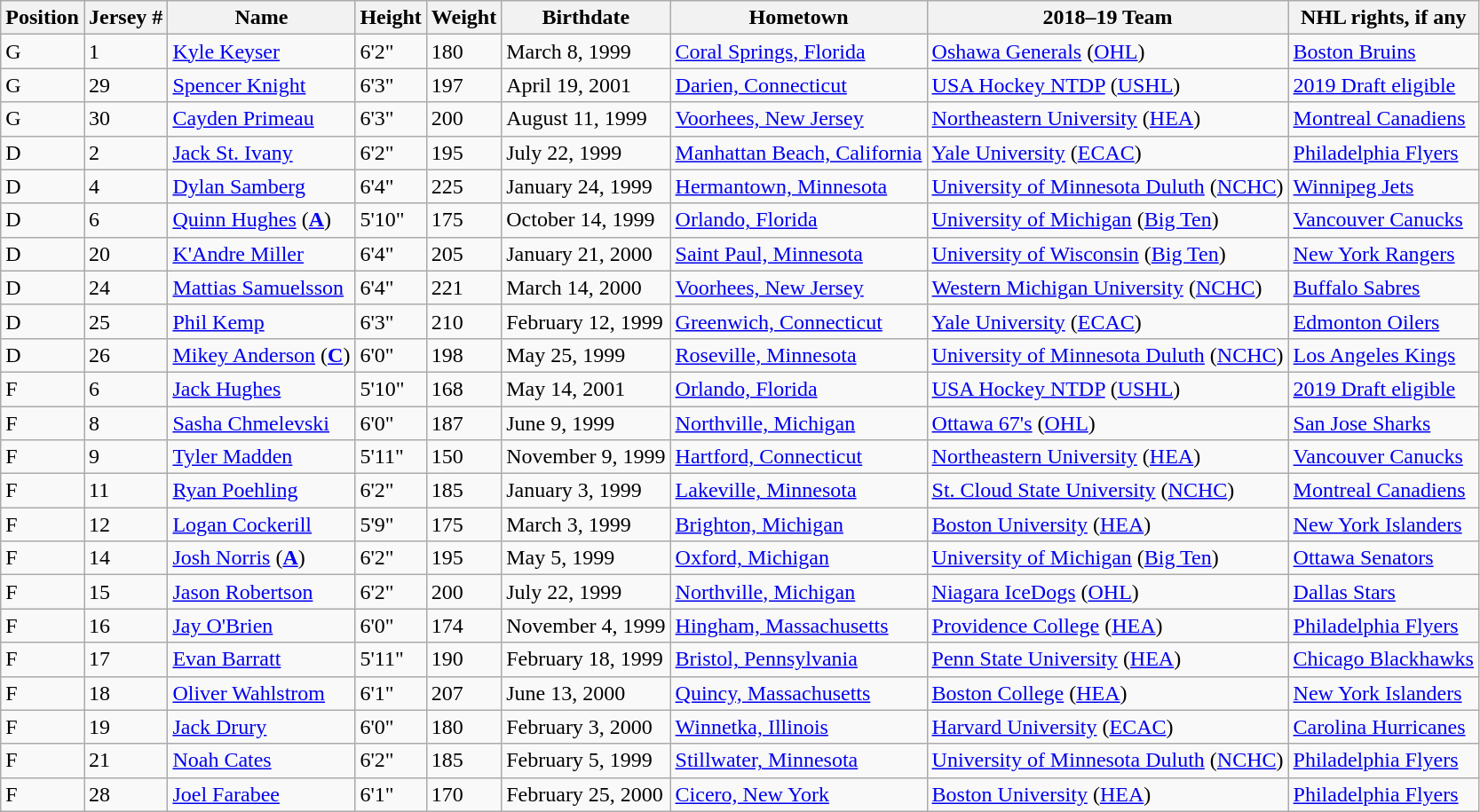<table class="wikitable sortable">
<tr>
<th>Position</th>
<th>Jersey #</th>
<th>Name</th>
<th>Height</th>
<th>Weight</th>
<th>Birthdate</th>
<th>Hometown</th>
<th>2018–19 Team</th>
<th>NHL rights, if any</th>
</tr>
<tr>
<td>G</td>
<td>1</td>
<td><a href='#'>Kyle Keyser</a></td>
<td>6'2"</td>
<td>180</td>
<td>March 8, 1999</td>
<td> <a href='#'>Coral Springs, Florida</a></td>
<td> <a href='#'>Oshawa Generals</a> (<a href='#'>OHL</a>)</td>
<td><a href='#'>Boston Bruins</a></td>
</tr>
<tr>
<td>G</td>
<td>29</td>
<td><a href='#'>Spencer Knight</a></td>
<td>6'3"</td>
<td>197</td>
<td>April 19, 2001</td>
<td> <a href='#'>Darien, Connecticut</a></td>
<td> <a href='#'>USA Hockey NTDP</a> (<a href='#'>USHL</a>)</td>
<td><a href='#'>2019 Draft eligible</a></td>
</tr>
<tr>
<td>G</td>
<td>30</td>
<td><a href='#'>Cayden Primeau</a></td>
<td>6'3"</td>
<td>200</td>
<td>August 11, 1999</td>
<td> <a href='#'>Voorhees, New Jersey</a></td>
<td> <a href='#'>Northeastern University</a> (<a href='#'>HEA</a>)</td>
<td><a href='#'>Montreal Canadiens</a></td>
</tr>
<tr>
<td>D</td>
<td>2</td>
<td><a href='#'>Jack St. Ivany</a></td>
<td>6'2"</td>
<td>195</td>
<td>July 22, 1999</td>
<td> <a href='#'>Manhattan Beach, California</a></td>
<td> <a href='#'>Yale University</a> (<a href='#'>ECAC</a>)</td>
<td><a href='#'>Philadelphia Flyers</a></td>
</tr>
<tr>
<td>D</td>
<td>4</td>
<td><a href='#'>Dylan Samberg</a></td>
<td>6'4"</td>
<td>225</td>
<td>January 24, 1999</td>
<td> <a href='#'>Hermantown, Minnesota</a></td>
<td> <a href='#'>University of Minnesota Duluth</a> (<a href='#'>NCHC</a>)</td>
<td><a href='#'>Winnipeg Jets</a></td>
</tr>
<tr>
<td>D</td>
<td>6</td>
<td><a href='#'>Quinn Hughes</a> (<strong><a href='#'>A</a></strong>)</td>
<td>5'10"</td>
<td>175</td>
<td>October 14, 1999</td>
<td> <a href='#'>Orlando, Florida</a></td>
<td> <a href='#'>University of Michigan</a> (<a href='#'>Big Ten</a>)</td>
<td><a href='#'>Vancouver Canucks</a></td>
</tr>
<tr>
<td>D</td>
<td>20</td>
<td><a href='#'>K'Andre Miller</a></td>
<td>6'4"</td>
<td>205</td>
<td>January 21, 2000</td>
<td> <a href='#'>Saint Paul, Minnesota</a></td>
<td> <a href='#'>University of Wisconsin</a> (<a href='#'>Big Ten</a>)</td>
<td><a href='#'>New York Rangers</a></td>
</tr>
<tr>
<td>D</td>
<td>24</td>
<td><a href='#'>Mattias Samuelsson</a></td>
<td>6'4"</td>
<td>221</td>
<td>March 14, 2000</td>
<td> <a href='#'>Voorhees, New Jersey</a></td>
<td> <a href='#'>Western Michigan University</a> (<a href='#'>NCHC</a>)</td>
<td><a href='#'>Buffalo Sabres</a></td>
</tr>
<tr>
<td>D</td>
<td>25</td>
<td><a href='#'>Phil Kemp</a></td>
<td>6'3"</td>
<td>210</td>
<td>February 12, 1999</td>
<td> <a href='#'>Greenwich, Connecticut</a></td>
<td> <a href='#'>Yale University</a> (<a href='#'>ECAC</a>)</td>
<td><a href='#'>Edmonton Oilers</a></td>
</tr>
<tr>
<td>D</td>
<td>26</td>
<td><a href='#'>Mikey Anderson</a> (<strong><a href='#'>C</a></strong>)</td>
<td>6'0"</td>
<td>198</td>
<td>May 25, 1999</td>
<td> <a href='#'>Roseville, Minnesota</a></td>
<td> <a href='#'>University of Minnesota Duluth</a> (<a href='#'>NCHC</a>)</td>
<td><a href='#'>Los Angeles Kings</a></td>
</tr>
<tr>
<td>F</td>
<td>6</td>
<td><a href='#'>Jack Hughes</a></td>
<td>5'10"</td>
<td>168</td>
<td>May 14, 2001</td>
<td> <a href='#'>Orlando, Florida</a></td>
<td> <a href='#'>USA Hockey NTDP</a> (<a href='#'>USHL</a>)</td>
<td><a href='#'>2019 Draft eligible</a></td>
</tr>
<tr>
<td>F</td>
<td>8</td>
<td><a href='#'>Sasha Chmelevski</a></td>
<td>6'0"</td>
<td>187</td>
<td>June 9, 1999</td>
<td> <a href='#'>Northville, Michigan</a></td>
<td> <a href='#'>Ottawa 67's</a> (<a href='#'>OHL</a>)</td>
<td><a href='#'>San Jose Sharks</a></td>
</tr>
<tr>
<td>F</td>
<td>9</td>
<td><a href='#'>Tyler Madden</a></td>
<td>5'11"</td>
<td>150</td>
<td>November 9, 1999</td>
<td> <a href='#'>Hartford, Connecticut</a></td>
<td> <a href='#'>Northeastern University</a> (<a href='#'>HEA</a>)</td>
<td><a href='#'>Vancouver Canucks</a></td>
</tr>
<tr>
<td>F</td>
<td>11</td>
<td><a href='#'>Ryan Poehling</a></td>
<td>6'2"</td>
<td>185</td>
<td>January 3, 1999</td>
<td> <a href='#'>Lakeville, Minnesota</a></td>
<td> <a href='#'>St. Cloud State University</a> (<a href='#'>NCHC</a>)</td>
<td><a href='#'>Montreal Canadiens</a></td>
</tr>
<tr>
<td>F</td>
<td>12</td>
<td><a href='#'>Logan Cockerill</a></td>
<td>5'9"</td>
<td>175</td>
<td>March 3, 1999</td>
<td> <a href='#'>Brighton, Michigan</a></td>
<td> <a href='#'>Boston University</a> (<a href='#'>HEA</a>)</td>
<td><a href='#'>New York Islanders</a></td>
</tr>
<tr>
<td>F</td>
<td>14</td>
<td><a href='#'>Josh Norris</a> (<strong><a href='#'>A</a></strong>)</td>
<td>6'2"</td>
<td>195</td>
<td>May 5, 1999</td>
<td> <a href='#'>Oxford, Michigan</a></td>
<td> <a href='#'>University of Michigan</a> (<a href='#'>Big Ten</a>)</td>
<td><a href='#'>Ottawa Senators</a></td>
</tr>
<tr>
<td>F</td>
<td>15</td>
<td><a href='#'>Jason Robertson</a></td>
<td>6'2"</td>
<td>200</td>
<td>July 22, 1999</td>
<td> <a href='#'>Northville, Michigan</a></td>
<td> <a href='#'>Niagara IceDogs</a> (<a href='#'>OHL</a>)</td>
<td><a href='#'>Dallas Stars</a></td>
</tr>
<tr>
<td>F</td>
<td>16</td>
<td><a href='#'>Jay O'Brien</a></td>
<td>6'0"</td>
<td>174</td>
<td>November 4, 1999</td>
<td> <a href='#'>Hingham, Massachusetts</a></td>
<td> <a href='#'>Providence College</a> (<a href='#'>HEA</a>)</td>
<td><a href='#'>Philadelphia Flyers</a></td>
</tr>
<tr>
<td>F</td>
<td>17</td>
<td><a href='#'>Evan Barratt</a></td>
<td>5'11"</td>
<td>190</td>
<td>February 18, 1999</td>
<td> <a href='#'>Bristol, Pennsylvania</a></td>
<td> <a href='#'>Penn State University</a> (<a href='#'>HEA</a>)</td>
<td><a href='#'>Chicago Blackhawks</a></td>
</tr>
<tr>
<td>F</td>
<td>18</td>
<td><a href='#'>Oliver Wahlstrom</a></td>
<td>6'1"</td>
<td>207</td>
<td>June 13, 2000</td>
<td> <a href='#'>Quincy, Massachusetts</a></td>
<td> <a href='#'>Boston College</a> (<a href='#'>HEA</a>)</td>
<td><a href='#'>New York Islanders</a></td>
</tr>
<tr>
<td>F</td>
<td>19</td>
<td><a href='#'>Jack Drury</a></td>
<td>6'0"</td>
<td>180</td>
<td>February 3, 2000</td>
<td> <a href='#'>Winnetka, Illinois</a></td>
<td> <a href='#'>Harvard University</a> (<a href='#'>ECAC</a>)</td>
<td><a href='#'>Carolina Hurricanes</a></td>
</tr>
<tr>
<td>F</td>
<td>21</td>
<td><a href='#'>Noah Cates</a></td>
<td>6'2"</td>
<td>185</td>
<td>February 5, 1999</td>
<td> <a href='#'>Stillwater, Minnesota</a></td>
<td> <a href='#'>University of Minnesota Duluth</a> (<a href='#'>NCHC</a>)</td>
<td><a href='#'>Philadelphia Flyers</a></td>
</tr>
<tr>
<td>F</td>
<td>28</td>
<td><a href='#'>Joel Farabee</a></td>
<td>6'1"</td>
<td>170</td>
<td>February 25, 2000</td>
<td> <a href='#'>Cicero, New York</a></td>
<td> <a href='#'>Boston University</a> (<a href='#'>HEA</a>)</td>
<td><a href='#'>Philadelphia Flyers</a></td>
</tr>
</table>
